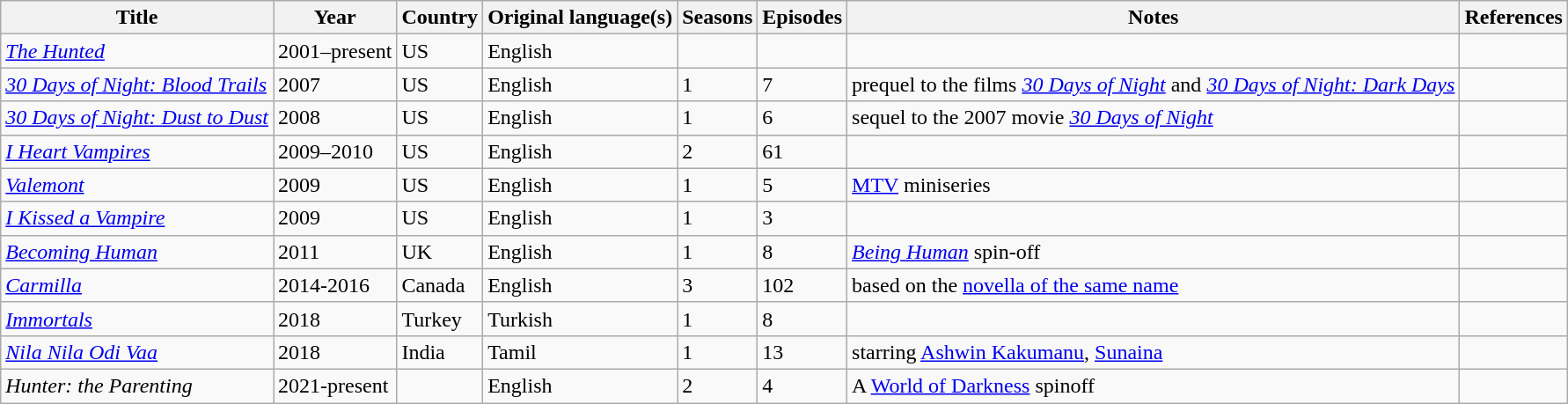<table class="wikitable sortable">
<tr>
<th>Title</th>
<th>Year</th>
<th>Country</th>
<th>Original language(s)</th>
<th>Seasons</th>
<th>Episodes</th>
<th>Notes</th>
<th>References</th>
</tr>
<tr>
<td><em><a href='#'>The Hunted</a></em></td>
<td>2001–present</td>
<td>US</td>
<td>English</td>
<td></td>
<td></td>
<td></td>
<td></td>
</tr>
<tr>
<td><em><a href='#'>30 Days of Night: Blood Trails</a></em></td>
<td>2007</td>
<td>US</td>
<td>English</td>
<td>1</td>
<td>7</td>
<td>prequel to the films <em><a href='#'>30 Days of Night</a></em> and <em><a href='#'>30 Days of Night: Dark Days</a></em></td>
<td></td>
</tr>
<tr>
<td><em><a href='#'>30 Days of Night: Dust to Dust</a></em></td>
<td>2008</td>
<td>US</td>
<td>English</td>
<td>1</td>
<td>6</td>
<td>sequel to the 2007 movie <em><a href='#'>30 Days of Night</a></em></td>
<td></td>
</tr>
<tr>
<td><em><a href='#'>I Heart Vampires</a></em></td>
<td>2009–2010</td>
<td>US</td>
<td>English</td>
<td>2</td>
<td>61</td>
<td></td>
<td></td>
</tr>
<tr>
<td><em><a href='#'>Valemont</a></em></td>
<td>2009</td>
<td>US</td>
<td>English</td>
<td>1</td>
<td>5</td>
<td><a href='#'>MTV</a> miniseries</td>
<td></td>
</tr>
<tr>
<td><em><a href='#'>I Kissed a Vampire</a></em></td>
<td>2009</td>
<td>US</td>
<td>English</td>
<td>1</td>
<td>3</td>
<td></td>
<td></td>
</tr>
<tr>
<td><em><a href='#'>Becoming Human</a></em></td>
<td>2011</td>
<td>UK</td>
<td>English</td>
<td>1</td>
<td>8</td>
<td><em><a href='#'>Being Human</a></em> spin-off</td>
<td></td>
</tr>
<tr>
<td><em><a href='#'>Carmilla</a></em></td>
<td>2014-2016</td>
<td>Canada</td>
<td>English</td>
<td>3</td>
<td>102</td>
<td>based on the <a href='#'>novella of the same name</a></td>
<td></td>
</tr>
<tr>
<td><em><a href='#'>Immortals</a></em></td>
<td>2018</td>
<td>Turkey</td>
<td>Turkish</td>
<td>1</td>
<td>8</td>
<td></td>
<td></td>
</tr>
<tr>
<td><em><a href='#'>Nila Nila Odi Vaa</a></em></td>
<td>2018</td>
<td>India</td>
<td>Tamil</td>
<td>1</td>
<td>13</td>
<td>starring <a href='#'>Ashwin Kakumanu</a>, <a href='#'>Sunaina</a></td>
<td></td>
</tr>
<tr>
<td><em>Hunter: the Parenting</em></td>
<td>2021-present</td>
<td></td>
<td>English</td>
<td>2</td>
<td>4</td>
<td>A <a href='#'>World of Darkness</a> spinoff</td>
<td></td>
</tr>
</table>
